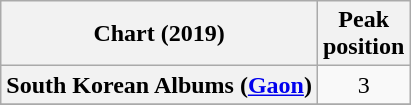<table class="wikitable plainrowheaders" style="text-align:center">
<tr>
<th scope="col">Chart (2019)</th>
<th scope="col">Peak<br> position</th>
</tr>
<tr>
<th scope="row">South Korean Albums (<a href='#'>Gaon</a>)</th>
<td>3</td>
</tr>
<tr>
</tr>
</table>
